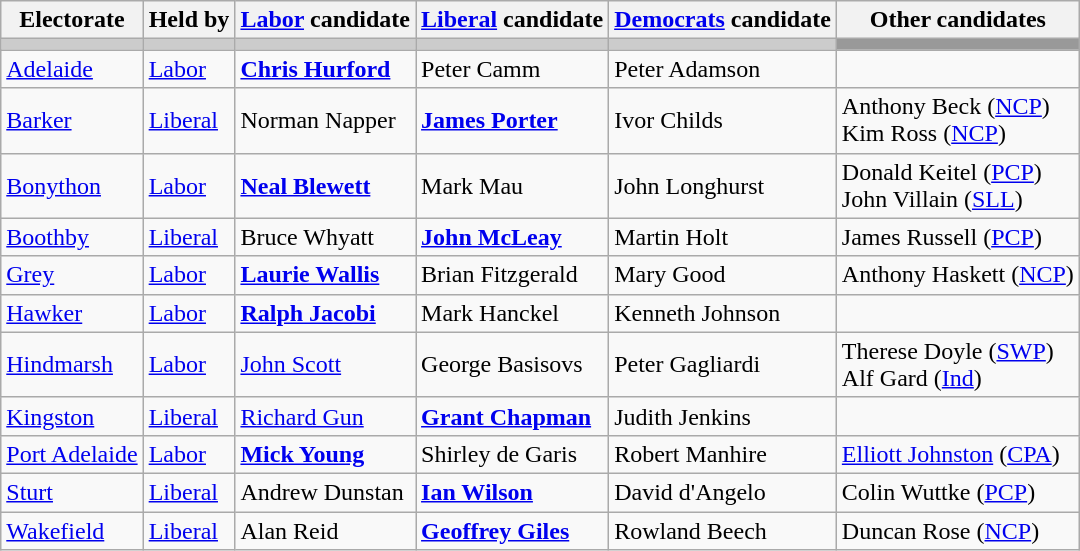<table class="wikitable">
<tr>
<th>Electorate</th>
<th>Held by</th>
<th><a href='#'>Labor</a> candidate</th>
<th><a href='#'>Liberal</a> candidate</th>
<th><a href='#'>Democrats</a> candidate</th>
<th>Other candidates</th>
</tr>
<tr bgcolor="#cccccc">
<td></td>
<td></td>
<td></td>
<td></td>
<td></td>
<td bgcolor="#999999"></td>
</tr>
<tr>
<td><a href='#'>Adelaide</a></td>
<td><a href='#'>Labor</a></td>
<td><strong><a href='#'>Chris Hurford</a></strong></td>
<td>Peter Camm</td>
<td>Peter Adamson</td>
<td></td>
</tr>
<tr>
<td><a href='#'>Barker</a></td>
<td><a href='#'>Liberal</a></td>
<td>Norman Napper</td>
<td><strong><a href='#'>James Porter</a></strong></td>
<td>Ivor Childs</td>
<td>Anthony Beck (<a href='#'>NCP</a>)<br>Kim Ross (<a href='#'>NCP</a>)</td>
</tr>
<tr>
<td><a href='#'>Bonython</a></td>
<td><a href='#'>Labor</a></td>
<td><strong><a href='#'>Neal Blewett</a></strong></td>
<td>Mark Mau</td>
<td>John Longhurst</td>
<td>Donald Keitel (<a href='#'>PCP</a>)<br>John Villain (<a href='#'>SLL</a>)</td>
</tr>
<tr>
<td><a href='#'>Boothby</a></td>
<td><a href='#'>Liberal</a></td>
<td>Bruce Whyatt</td>
<td><strong><a href='#'>John McLeay</a></strong></td>
<td>Martin Holt</td>
<td>James Russell (<a href='#'>PCP</a>)</td>
</tr>
<tr>
<td><a href='#'>Grey</a></td>
<td><a href='#'>Labor</a></td>
<td><strong><a href='#'>Laurie Wallis</a></strong></td>
<td>Brian Fitzgerald</td>
<td>Mary Good</td>
<td>Anthony Haskett (<a href='#'>NCP</a>)</td>
</tr>
<tr>
<td><a href='#'>Hawker</a></td>
<td><a href='#'>Labor</a></td>
<td><strong><a href='#'>Ralph Jacobi</a></strong></td>
<td>Mark Hanckel</td>
<td>Kenneth Johnson</td>
<td></td>
</tr>
<tr>
<td><a href='#'>Hindmarsh</a></td>
<td><a href='#'>Labor</a></td>
<td><a href='#'>John Scott</a></td>
<td>George Basisovs</td>
<td>Peter Gagliardi</td>
<td>Therese Doyle (<a href='#'>SWP</a>)<br>Alf Gard (<a href='#'>Ind</a>)</td>
</tr>
<tr>
<td><a href='#'>Kingston</a></td>
<td><a href='#'>Liberal</a></td>
<td><a href='#'>Richard Gun</a></td>
<td><strong><a href='#'>Grant Chapman</a></strong></td>
<td>Judith Jenkins</td>
<td></td>
</tr>
<tr>
<td><a href='#'>Port Adelaide</a></td>
<td><a href='#'>Labor</a></td>
<td><strong><a href='#'>Mick Young</a></strong></td>
<td>Shirley de Garis</td>
<td>Robert Manhire</td>
<td><a href='#'>Elliott Johnston</a> (<a href='#'>CPA</a>)</td>
</tr>
<tr>
<td><a href='#'>Sturt</a></td>
<td><a href='#'>Liberal</a></td>
<td>Andrew Dunstan</td>
<td><strong><a href='#'>Ian Wilson</a></strong></td>
<td>David d'Angelo</td>
<td>Colin Wuttke (<a href='#'>PCP</a>)</td>
</tr>
<tr>
<td><a href='#'>Wakefield</a></td>
<td><a href='#'>Liberal</a></td>
<td>Alan Reid</td>
<td><strong><a href='#'>Geoffrey Giles</a></strong></td>
<td>Rowland Beech</td>
<td>Duncan Rose (<a href='#'>NCP</a>)</td>
</tr>
</table>
